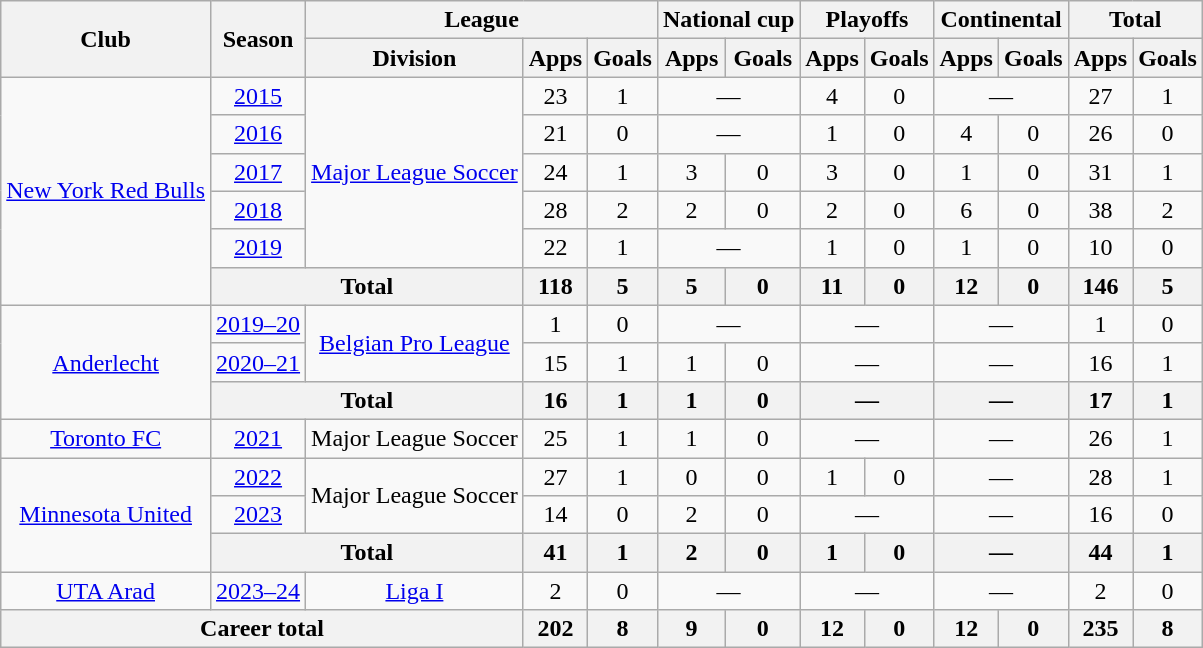<table class="wikitable" style="text-align: center;">
<tr>
<th rowspan="2">Club</th>
<th rowspan="2">Season</th>
<th colspan="3">League</th>
<th colspan="2">National cup</th>
<th colspan="2">Playoffs</th>
<th colspan="2">Continental</th>
<th colspan="2">Total</th>
</tr>
<tr>
<th>Division</th>
<th>Apps</th>
<th>Goals</th>
<th>Apps</th>
<th>Goals</th>
<th>Apps</th>
<th>Goals</th>
<th>Apps</th>
<th>Goals</th>
<th>Apps</th>
<th>Goals</th>
</tr>
<tr>
<td rowspan="6"><a href='#'>New York Red Bulls</a></td>
<td><a href='#'>2015</a></td>
<td rowspan="5"><a href='#'>Major League Soccer</a></td>
<td>23</td>
<td>1</td>
<td colspan="2">—</td>
<td>4</td>
<td>0</td>
<td colspan="2">—</td>
<td>27</td>
<td>1</td>
</tr>
<tr>
<td><a href='#'>2016</a></td>
<td>21</td>
<td>0</td>
<td colspan="2">—</td>
<td>1</td>
<td>0</td>
<td>4</td>
<td>0</td>
<td>26</td>
<td>0</td>
</tr>
<tr>
<td><a href='#'>2017</a></td>
<td>24</td>
<td>1</td>
<td>3</td>
<td>0</td>
<td>3</td>
<td>0</td>
<td>1</td>
<td>0</td>
<td>31</td>
<td>1</td>
</tr>
<tr>
<td><a href='#'>2018</a></td>
<td>28</td>
<td>2</td>
<td>2</td>
<td>0</td>
<td>2</td>
<td>0</td>
<td>6</td>
<td>0</td>
<td>38</td>
<td>2</td>
</tr>
<tr>
<td><a href='#'>2019</a></td>
<td>22</td>
<td>1</td>
<td colspan="2">—</td>
<td>1</td>
<td>0</td>
<td>1</td>
<td>0</td>
<td>10</td>
<td>0</td>
</tr>
<tr>
<th colspan="2">Total</th>
<th>118</th>
<th>5</th>
<th>5</th>
<th>0</th>
<th>11</th>
<th>0</th>
<th>12</th>
<th>0</th>
<th>146</th>
<th>5</th>
</tr>
<tr>
<td rowspan="3"><a href='#'>Anderlecht</a></td>
<td><a href='#'>2019–20</a></td>
<td rowspan="2"><a href='#'>Belgian Pro League</a></td>
<td>1</td>
<td>0</td>
<td colspan="2">—</td>
<td colspan="2">—</td>
<td colspan="2">—</td>
<td>1</td>
<td>0</td>
</tr>
<tr>
<td><a href='#'>2020–21</a></td>
<td>15</td>
<td>1</td>
<td>1</td>
<td>0</td>
<td colspan="2">—</td>
<td colspan="2">—</td>
<td>16</td>
<td>1</td>
</tr>
<tr>
<th colspan="2">Total</th>
<th>16</th>
<th>1</th>
<th>1</th>
<th>0</th>
<th colspan="2">—</th>
<th colspan="2">—</th>
<th>17</th>
<th>1</th>
</tr>
<tr>
<td><a href='#'>Toronto FC</a></td>
<td><a href='#'>2021</a></td>
<td>Major League Soccer</td>
<td>25</td>
<td>1</td>
<td>1</td>
<td>0</td>
<td colspan="2">—</td>
<td colspan="2">—</td>
<td>26</td>
<td>1</td>
</tr>
<tr>
<td rowspan="3"><a href='#'>Minnesota United</a></td>
<td><a href='#'>2022</a></td>
<td rowspan="2">Major League Soccer</td>
<td>27</td>
<td>1</td>
<td>0</td>
<td>0</td>
<td>1</td>
<td>0</td>
<td colspan="2">—</td>
<td>28</td>
<td>1</td>
</tr>
<tr>
<td><a href='#'>2023</a></td>
<td>14</td>
<td>0</td>
<td>2</td>
<td>0</td>
<td colspan="2">—</td>
<td colspan="2">—</td>
<td>16</td>
<td>0</td>
</tr>
<tr>
<th colspan="2">Total</th>
<th>41</th>
<th>1</th>
<th>2</th>
<th>0</th>
<th>1</th>
<th>0</th>
<th colspan="2">—</th>
<th>44</th>
<th>1</th>
</tr>
<tr>
<td><a href='#'>UTA Arad</a></td>
<td><a href='#'>2023–24</a></td>
<td><a href='#'>Liga I</a></td>
<td>2</td>
<td>0</td>
<td colspan="2">—</td>
<td colspan="2">—</td>
<td colspan="2">—</td>
<td>2</td>
<td>0</td>
</tr>
<tr>
<th colspan="3">Career total</th>
<th>202</th>
<th>8</th>
<th>9</th>
<th>0</th>
<th>12</th>
<th>0</th>
<th>12</th>
<th>0</th>
<th>235</th>
<th>8</th>
</tr>
</table>
